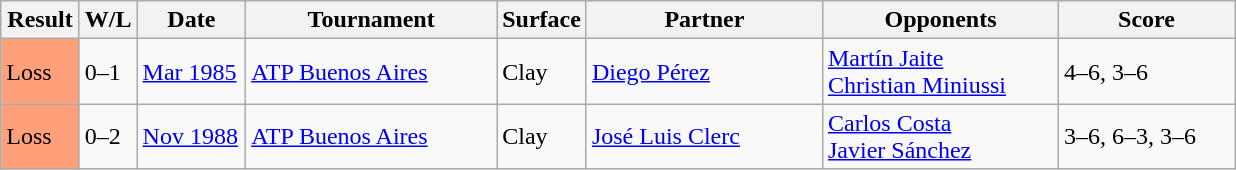<table class="wikitable">
<tr>
<th style="width:45px">Result</th>
<th style="width:30px" class="unsortable">W/L</th>
<th style="width:65px">Date</th>
<th style="width:160px">Tournament</th>
<th style="width:50px">Surface</th>
<th style="width:150px">Partner</th>
<th style="width:150px">Opponents</th>
<th style="width:110px" class="unsortable">Score</th>
</tr>
<tr>
<td style="background:#ffa07a;">Loss</td>
<td>0–1</td>
<td><a href='#'>Mar 1985</a></td>
<td><a href='#'>ATP Buenos Aires</a></td>
<td>Clay</td>
<td> <a href='#'>Diego Pérez</a></td>
<td> <a href='#'>Martín Jaite</a><br> <a href='#'>Christian Miniussi</a></td>
<td>4–6, 3–6</td>
</tr>
<tr>
<td style="background:#ffa07a;">Loss</td>
<td>0–2</td>
<td><a href='#'>Nov 1988</a></td>
<td><a href='#'>ATP Buenos Aires</a></td>
<td>Clay</td>
<td> <a href='#'>José Luis Clerc</a></td>
<td> <a href='#'>Carlos Costa</a><br> <a href='#'>Javier Sánchez</a></td>
<td>3–6, 6–3, 3–6</td>
</tr>
</table>
